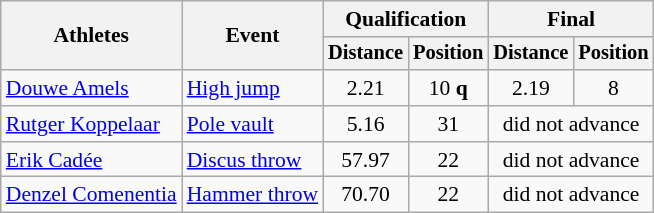<table class=wikitable style="font-size:90%">
<tr>
<th rowspan="2">Athletes</th>
<th rowspan="2">Event</th>
<th colspan="2">Qualification</th>
<th colspan="2">Final</th>
</tr>
<tr style="font-size:95%">
<th>Distance</th>
<th>Position</th>
<th>Distance</th>
<th>Position</th>
</tr>
<tr>
<td><a href='#'>Douwe Amels</a></td>
<td><a href='#'>High jump</a></td>
<td align=center>2.21</td>
<td align=center>10 <strong>q</strong></td>
<td align=center>2.19</td>
<td align=center>8</td>
</tr>
<tr>
<td><a href='#'>Rutger Koppelaar</a></td>
<td><a href='#'>Pole vault</a></td>
<td align=center>5.16</td>
<td align=center>31</td>
<td align=center colspan=2>did not advance</td>
</tr>
<tr>
<td><a href='#'>Erik Cadée</a></td>
<td><a href='#'>Discus throw</a></td>
<td align=center>57.97</td>
<td align=center>22</td>
<td align=center colspan=2>did not advance</td>
</tr>
<tr>
<td><a href='#'>Denzel Comenentia</a></td>
<td><a href='#'>Hammer throw</a></td>
<td align=center>70.70</td>
<td align=center>22</td>
<td align=center colspan=2>did not advance</td>
</tr>
</table>
